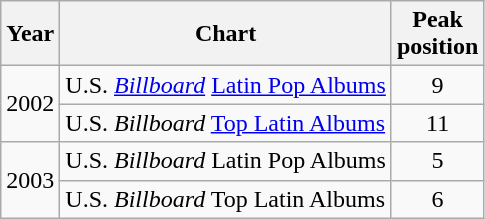<table class="wikitable sortable">
<tr>
<th align="left">Year</th>
<th align="left">Chart</th>
<th align="left">Peak<br>position</th>
</tr>
<tr>
<td rowspan=2>2002</td>
<td align="left">U.S. <em><a href='#'>Billboard</a></em> <a href='#'>Latin Pop Albums</a></td>
<td align="center">9</td>
</tr>
<tr>
<td align="left">U.S. <em>Billboard</em> <a href='#'>Top Latin Albums</a></td>
<td align="center">11</td>
</tr>
<tr>
<td rowspan=2>2003</td>
<td align="left">U.S. <em>Billboard</em> Latin Pop Albums</td>
<td align="center">5</td>
</tr>
<tr>
<td align="left">U.S. <em>Billboard</em> Top Latin Albums</td>
<td align="center">6</td>
</tr>
</table>
